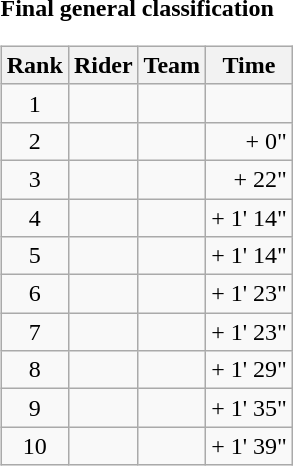<table>
<tr>
<td><strong>Final general classification</strong><br><table class="wikitable">
<tr>
<th scope="col">Rank</th>
<th scope="col">Rider</th>
<th scope="col">Team</th>
<th scope="col">Time</th>
</tr>
<tr>
<td style="text-align:center;">1</td>
<td></td>
<td></td>
<td style="text-align:right;"></td>
</tr>
<tr>
<td style="text-align:center;">2</td>
<td></td>
<td></td>
<td style="text-align:right;">+ 0"</td>
</tr>
<tr>
<td style="text-align:center;">3</td>
<td></td>
<td></td>
<td style="text-align:right;">+ 22"</td>
</tr>
<tr>
<td style="text-align:center;">4</td>
<td></td>
<td></td>
<td style="text-align:right;">+ 1' 14"</td>
</tr>
<tr>
<td style="text-align:center;">5</td>
<td></td>
<td></td>
<td style="text-align:right;">+ 1' 14"</td>
</tr>
<tr>
<td style="text-align:center;">6</td>
<td></td>
<td></td>
<td style="text-align:right;">+ 1' 23"</td>
</tr>
<tr>
<td style="text-align:center;">7</td>
<td></td>
<td></td>
<td style="text-align:right;">+ 1' 23"</td>
</tr>
<tr>
<td style="text-align:center;">8</td>
<td></td>
<td></td>
<td style="text-align:right;">+ 1' 29"</td>
</tr>
<tr>
<td style="text-align:center;">9</td>
<td></td>
<td></td>
<td style="text-align:right;">+ 1' 35"</td>
</tr>
<tr>
<td style="text-align:center;">10</td>
<td></td>
<td></td>
<td style="text-align:right;">+ 1' 39"</td>
</tr>
</table>
</td>
</tr>
</table>
